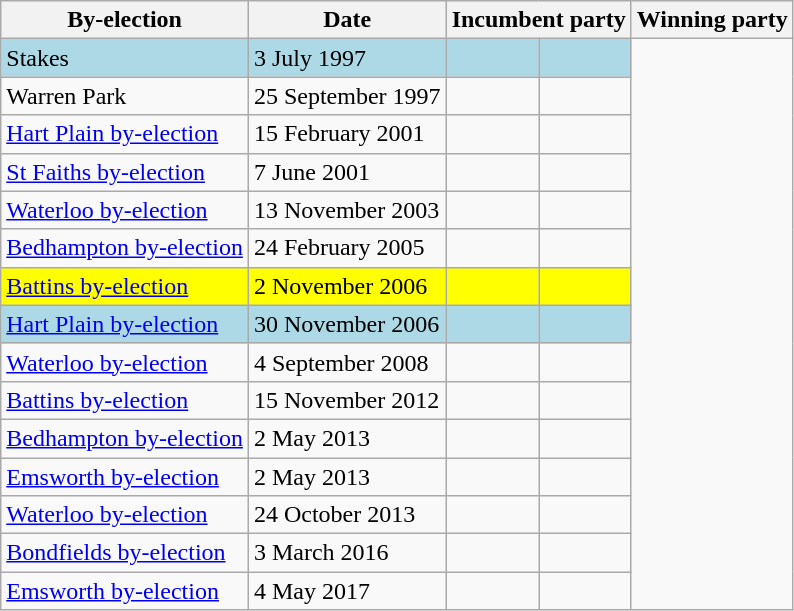<table class="wikitable">
<tr>
<th>By-election</th>
<th>Date</th>
<th colspan=2>Incumbent party</th>
<th colspan=2>Winning party</th>
</tr>
<tr bgcolor=lightblue>
<td>Stakes</td>
<td>3 July 1997</td>
<td></td>
<td></td>
</tr>
<tr bgcolor=>
<td>Warren Park</td>
<td>25 September 1997</td>
<td></td>
<td></td>
</tr>
<tr bgcolor=>
<td><a href='#'>Hart Plain by-election</a></td>
<td>15 February 2001</td>
<td></td>
<td></td>
</tr>
<tr bgcolor=>
<td><a href='#'>St Faiths by-election</a></td>
<td>7 June 2001</td>
<td></td>
<td></td>
</tr>
<tr bgcolor=>
<td><a href='#'>Waterloo by-election</a></td>
<td>13 November 2003</td>
<td></td>
<td></td>
</tr>
<tr bgcolor=>
<td><a href='#'>Bedhampton by-election</a></td>
<td>24 February 2005</td>
<td></td>
<td></td>
</tr>
<tr bgcolor=yellow>
<td><a href='#'>Battins by-election</a></td>
<td>2 November 2006</td>
<td></td>
<td></td>
</tr>
<tr bgcolor=lightblue>
<td><a href='#'>Hart Plain by-election</a></td>
<td>30 November 2006</td>
<td></td>
<td></td>
</tr>
<tr bgcolor=>
<td><a href='#'>Waterloo by-election</a></td>
<td>4 September 2008</td>
<td></td>
<td></td>
</tr>
<tr bgcolor=>
<td><a href='#'>Battins by-election</a></td>
<td>15 November 2012</td>
<td></td>
<td></td>
</tr>
<tr bgcolor=>
<td><a href='#'>Bedhampton by-election</a></td>
<td>2 May 2013</td>
<td></td>
<td></td>
</tr>
<tr bgcolor=>
<td><a href='#'>Emsworth by-election</a></td>
<td>2 May 2013</td>
<td></td>
<td></td>
</tr>
<tr bgcolor=>
<td><a href='#'>Waterloo by-election</a></td>
<td>24 October 2013</td>
<td></td>
<td></td>
</tr>
<tr bgcolor=>
<td><a href='#'>Bondfields by-election</a></td>
<td>3 March 2016</td>
<td></td>
<td></td>
</tr>
<tr bgcolor=>
<td><a href='#'>Emsworth by-election</a></td>
<td>4 May 2017</td>
<td></td>
<td></td>
</tr>
</table>
